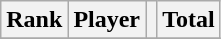<table class="wikitable sortable" style="text-align: center;">
<tr>
<th>Rank</th>
<th>Player</th>
<th></th>
<th>Total</th>
</tr>
<tr>
</tr>
</table>
